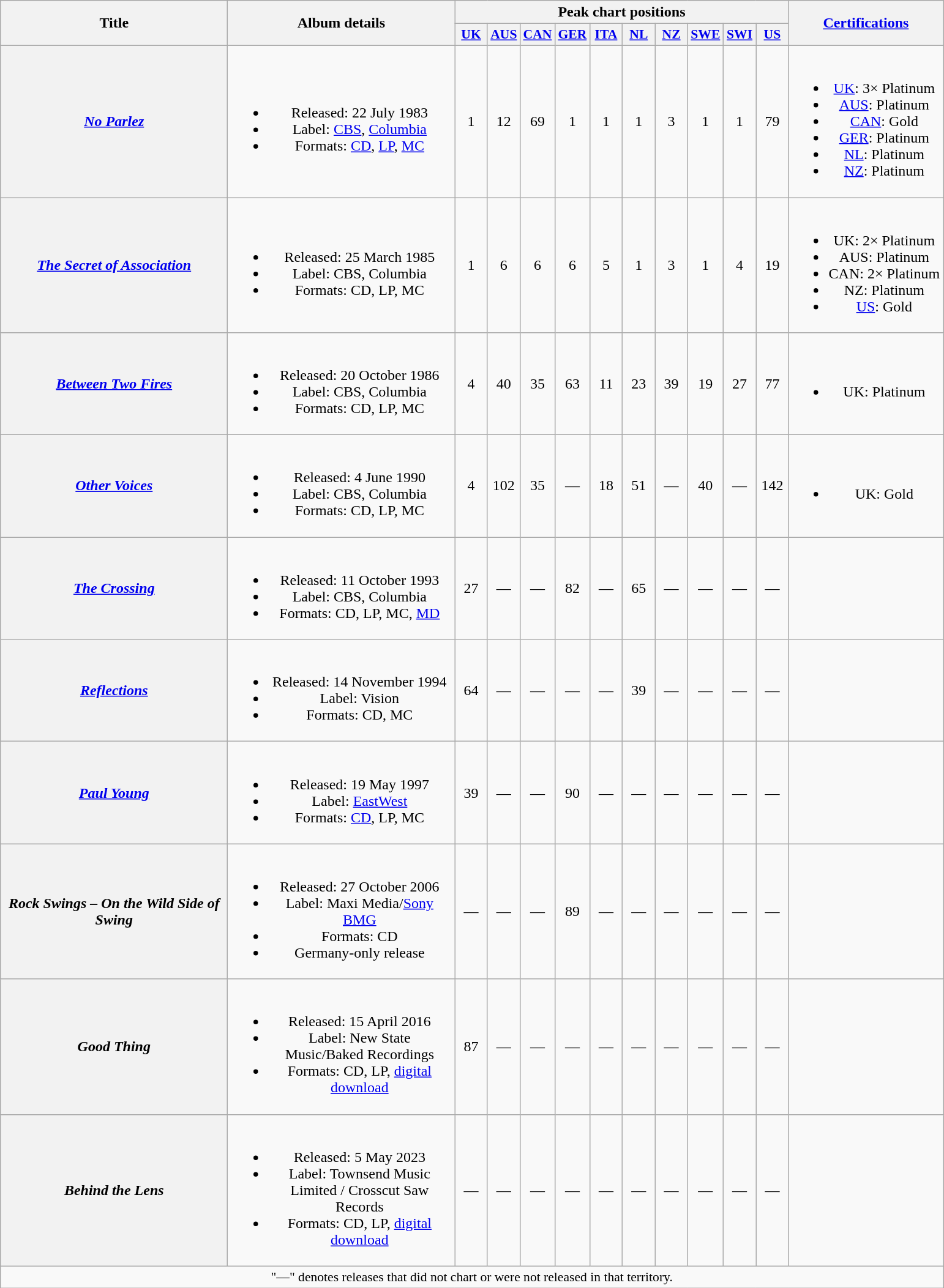<table class="wikitable plainrowheaders" style="text-align:center;">
<tr>
<th rowspan="2" scope="col" style="width:15em;">Title</th>
<th rowspan="2" scope="col" style="width:15em;">Album details</th>
<th colspan="10">Peak chart positions</th>
<th rowspan="2"><a href='#'>Certifications</a></th>
</tr>
<tr>
<th scope="col" style="width:2em;font-size:90%;"><a href='#'>UK</a><br></th>
<th scope="col" style="width:2em;font-size:90%;"><a href='#'>AUS</a><br></th>
<th scope="col" style="width:2em;font-size:90%;"><a href='#'>CAN</a><br></th>
<th scope="col" style="width:2em;font-size:90%;"><a href='#'>GER</a><br></th>
<th scope="col" style="width:2em;font-size:90%;"><a href='#'>ITA</a><br></th>
<th scope="col" style="width:2em;font-size:90%;"><a href='#'>NL</a><br></th>
<th scope="col" style="width:2em;font-size:90%;"><a href='#'>NZ</a><br></th>
<th scope="col" style="width:2em;font-size:90%;"><a href='#'>SWE</a><br></th>
<th scope="col" style="width:2em;font-size:90%;"><a href='#'>SWI</a><br></th>
<th scope="col" style="width:2em;font-size:90%;"><a href='#'>US</a><br></th>
</tr>
<tr>
<th scope="row"><em><a href='#'>No Parlez</a></em></th>
<td><br><ul><li>Released: 22 July 1983</li><li>Label: <a href='#'>CBS</a>, <a href='#'>Columbia</a></li><li>Formats: <a href='#'>CD</a>, <a href='#'>LP</a>, <a href='#'>MC</a></li></ul></td>
<td>1</td>
<td>12</td>
<td>69</td>
<td>1</td>
<td>1</td>
<td>1</td>
<td>3</td>
<td>1</td>
<td>1</td>
<td>79</td>
<td><br><ul><li><a href='#'>UK</a>: 3× Platinum</li><li><a href='#'>AUS</a>: Platinum</li><li><a href='#'>CAN</a>: Gold</li><li><a href='#'>GER</a>: Platinum</li><li><a href='#'>NL</a>: Platinum</li><li><a href='#'>NZ</a>: Platinum</li></ul></td>
</tr>
<tr>
<th scope="row"><em><a href='#'>The Secret of Association</a></em></th>
<td><br><ul><li>Released: 25 March 1985</li><li>Label: CBS, Columbia</li><li>Formats: CD, LP, MC</li></ul></td>
<td>1</td>
<td>6</td>
<td>6</td>
<td>6</td>
<td>5</td>
<td>1</td>
<td>3</td>
<td>1</td>
<td>4</td>
<td>19</td>
<td><br><ul><li>UK: 2× Platinum</li><li>AUS: Platinum</li><li>CAN: 2× Platinum</li><li>NZ: Platinum</li><li><a href='#'>US</a>: Gold</li></ul></td>
</tr>
<tr>
<th scope="row"><em><a href='#'>Between Two Fires</a></em></th>
<td><br><ul><li>Released: 20 October 1986</li><li>Label: CBS, Columbia</li><li>Formats: CD, LP, MC</li></ul></td>
<td>4</td>
<td>40</td>
<td>35</td>
<td>63</td>
<td>11</td>
<td>23</td>
<td>39</td>
<td>19</td>
<td>27</td>
<td>77</td>
<td><br><ul><li>UK: Platinum</li></ul></td>
</tr>
<tr>
<th scope="row"><em><a href='#'>Other Voices</a></em></th>
<td><br><ul><li>Released: 4 June 1990</li><li>Label: CBS, Columbia</li><li>Formats: CD, LP, MC</li></ul></td>
<td>4</td>
<td>102</td>
<td>35</td>
<td>—</td>
<td>18</td>
<td>51</td>
<td>—</td>
<td>40</td>
<td>—</td>
<td>142</td>
<td><br><ul><li>UK: Gold</li></ul></td>
</tr>
<tr>
<th scope="row"><em><a href='#'>The Crossing</a></em></th>
<td><br><ul><li>Released: 11 October 1993</li><li>Label: CBS, Columbia</li><li>Formats: CD, LP, MC, <a href='#'>MD</a></li></ul></td>
<td>27</td>
<td>—</td>
<td>—</td>
<td>82</td>
<td>—</td>
<td>65</td>
<td>—</td>
<td>—</td>
<td>—</td>
<td>—</td>
<td></td>
</tr>
<tr>
<th scope="row"><em><a href='#'>Reflections</a></em></th>
<td><br><ul><li>Released: 14 November 1994</li><li>Label: Vision</li><li>Formats: CD, MC</li></ul></td>
<td>64</td>
<td>—</td>
<td>—</td>
<td>—</td>
<td>—</td>
<td>39</td>
<td>—</td>
<td>—</td>
<td>—</td>
<td>—</td>
<td></td>
</tr>
<tr>
<th scope="row"><em><a href='#'>Paul Young</a></em></th>
<td><br><ul><li>Released: 19 May 1997</li><li>Label: <a href='#'>EastWest</a></li><li>Formats: <a href='#'>CD</a>, LP, MC</li></ul></td>
<td>39</td>
<td>—</td>
<td>—</td>
<td>90</td>
<td>—</td>
<td>—</td>
<td>—</td>
<td>—</td>
<td>—</td>
<td>—</td>
<td></td>
</tr>
<tr>
<th scope="row"><em>Rock Swings – On the Wild Side of Swing</em></th>
<td><br><ul><li>Released: 27 October 2006</li><li>Label: Maxi Media/<a href='#'>Sony BMG</a></li><li>Formats: CD</li><li>Germany-only release</li></ul></td>
<td>—</td>
<td>—</td>
<td>—</td>
<td>89</td>
<td>—</td>
<td>—</td>
<td>—</td>
<td>—</td>
<td>—</td>
<td>—</td>
<td></td>
</tr>
<tr>
<th scope="row"><em>Good Thing</em></th>
<td><br><ul><li>Released: 15 April 2016</li><li>Label: New State Music/Baked Recordings</li><li>Formats: CD, LP, <a href='#'>digital download</a></li></ul></td>
<td>87</td>
<td>—</td>
<td>—</td>
<td>—</td>
<td>—</td>
<td>—</td>
<td>—</td>
<td>—</td>
<td>—</td>
<td>—</td>
<td></td>
</tr>
<tr>
<th scope="row"><em>Behind the Lens</em></th>
<td><br><ul><li>Released: 5 May 2023</li><li>Label: Townsend Music Limited / Crosscut Saw Records</li><li>Formats: CD, LP, <a href='#'>digital download</a></li></ul></td>
<td>—</td>
<td>—</td>
<td>—</td>
<td>—</td>
<td>—</td>
<td>—</td>
<td>—</td>
<td>—</td>
<td>—</td>
<td>—</td>
<td></td>
</tr>
<tr>
<td colspan="13" style="font-size:90%">"—" denotes releases that did not chart or were not released in that territory.</td>
</tr>
</table>
